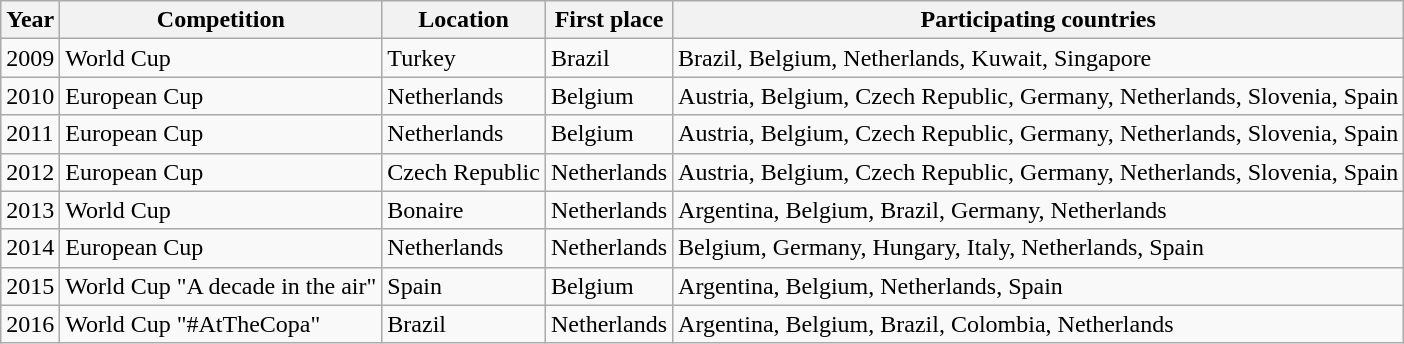<table class="wikitable">
<tr>
<th>Year</th>
<th>Competition</th>
<th>Location</th>
<th>First place</th>
<th>Participating countries</th>
</tr>
<tr>
<td>2009</td>
<td>World Cup </td>
<td>Turkey</td>
<td>Brazil</td>
<td>Brazil, Belgium, Netherlands, Kuwait, Singapore</td>
</tr>
<tr>
<td>2010</td>
<td>European Cup</td>
<td>Netherlands</td>
<td>Belgium</td>
<td>Austria, Belgium, Czech Republic, Germany, Netherlands, Slovenia, Spain</td>
</tr>
<tr>
<td>2011</td>
<td>European Cup</td>
<td>Netherlands</td>
<td>Belgium</td>
<td>Austria, Belgium, Czech Republic, Germany, Netherlands, Slovenia, Spain</td>
</tr>
<tr>
<td>2012</td>
<td>European Cup</td>
<td>Czech Republic</td>
<td>Netherlands</td>
<td>Austria, Belgium, Czech Republic, Germany, Netherlands, Slovenia, Spain</td>
</tr>
<tr>
<td>2013</td>
<td>World Cup</td>
<td>Bonaire</td>
<td>Netherlands</td>
<td>Argentina, Belgium, Brazil, Germany, Netherlands</td>
</tr>
<tr>
<td>2014</td>
<td>European Cup</td>
<td>Netherlands</td>
<td>Netherlands</td>
<td>Belgium, Germany, Hungary, Italy, Netherlands, Spain</td>
</tr>
<tr>
<td>2015</td>
<td>World Cup "A decade in the air" </td>
<td>Spain</td>
<td>Belgium</td>
<td>Argentina, Belgium, Netherlands, Spain</td>
</tr>
<tr>
<td>2016</td>
<td>World Cup "#AtTheCopa"</td>
<td>Brazil</td>
<td>Netherlands</td>
<td>Argentina, Belgium, Brazil, Colombia, Netherlands</td>
</tr>
</table>
